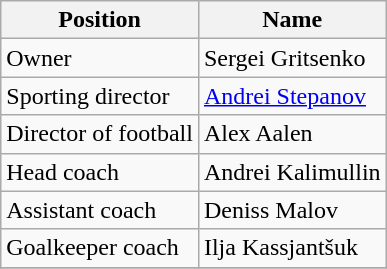<table class="wikitable" style="text-align:left;">
<tr>
<th>Position</th>
<th>Name</th>
</tr>
<tr>
<td>Owner</td>
<td> Sergei Gritsenko</td>
</tr>
<tr>
<td>Sporting director</td>
<td> <a href='#'>Andrei Stepanov</a></td>
</tr>
<tr>
<td>Director of football</td>
<td> Alex Aalen</td>
</tr>
<tr>
<td>Head coach</td>
<td> Andrei Kalimullin</td>
</tr>
<tr>
<td>Assistant coach</td>
<td> Deniss Malov</td>
</tr>
<tr>
<td>Goalkeeper coach</td>
<td> Ilja Kassjantšuk</td>
</tr>
<tr>
</tr>
</table>
